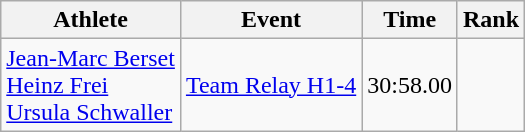<table class=wikitable>
<tr>
<th>Athlete</th>
<th>Event</th>
<th>Time</th>
<th>Rank</th>
</tr>
<tr align=center>
<td align=left><a href='#'>Jean-Marc Berset</a><br><a href='#'>Heinz Frei</a><br><a href='#'>Ursula Schwaller</a></td>
<td align=left><a href='#'>Team Relay H1-4</a></td>
<td>30:58.00</td>
<td></td>
</tr>
</table>
